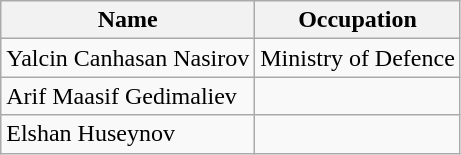<table class="wikitable">
<tr>
<th>Name</th>
<th>Occupation</th>
</tr>
<tr>
<td>Yalcin Canhasan Nasirov</td>
<td>Ministry of Defence</td>
</tr>
<tr>
<td>Arif Maasif Gedimaliev</td>
<td></td>
</tr>
<tr>
<td>Elshan Huseynov</td>
<td></td>
</tr>
</table>
